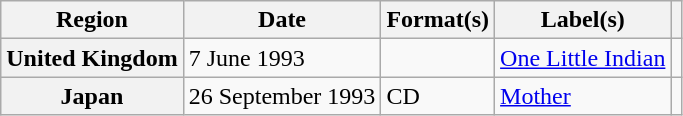<table class="wikitable plainrowheaders">
<tr>
<th scope="col">Region</th>
<th scope="col">Date</th>
<th scope="col">Format(s)</th>
<th scope="col">Label(s)</th>
<th scope="col"></th>
</tr>
<tr>
<th scope="row">United Kingdom</th>
<td>7 June 1993</td>
<td></td>
<td><a href='#'>One Little Indian</a></td>
<td></td>
</tr>
<tr>
<th scope="row">Japan</th>
<td>26 September 1993</td>
<td>CD</td>
<td><a href='#'>Mother</a></td>
<td></td>
</tr>
</table>
